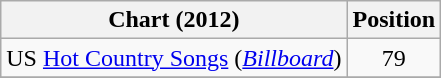<table class="wikitable sortable">
<tr>
<th scope="col">Chart (2012)</th>
<th scope="col">Position</th>
</tr>
<tr>
<td>US <a href='#'>Hot Country Songs</a> (<em><a href='#'>Billboard</a></em>)</td>
<td align="center">79</td>
</tr>
<tr>
</tr>
</table>
